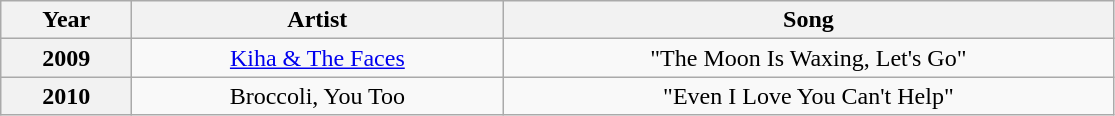<table class="wikitable plainrowheaders" style="text-align:center;">
<tr>
<th style="width:5em;">Year</th>
<th style="width:15em;">Artist</th>
<th style="width:25em;">Song</th>
</tr>
<tr>
<th>2009</th>
<td><a href='#'>Kiha & The Faces</a></td>
<td>"The Moon Is Waxing, Let's Go"</td>
</tr>
<tr>
<th>2010</th>
<td>Broccoli, You Too</td>
<td>"Even I Love You Can't Help"</td>
</tr>
</table>
